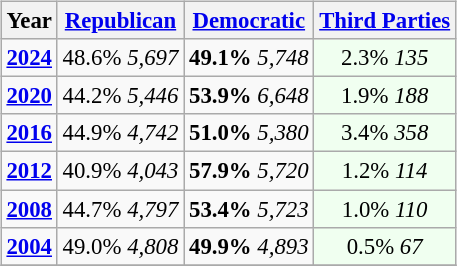<table class="wikitable" style="float:right; font-size:95%;">
<tr>
<th>Year</th>
<th><a href='#'>Republican</a></th>
<th><a href='#'>Democratic</a></th>
<th><a href='#'>Third Parties</a></th>
</tr>
<tr>
<td style="text-align:center;" ><strong><a href='#'>2024</a></strong></td>
<td style="text-align:center;" >48.6% <em>5,697</em></td>
<td style="text-align:center;" ><strong>49.1%</strong>  <em>5,748</em></td>
<td style="text-align:center; background:honeyDew;">2.3% <em>135</em></td>
</tr>
<tr>
<td style="text-align:center;" ><strong><a href='#'>2020</a></strong></td>
<td style="text-align:center;" >44.2% <em>5,446</em></td>
<td style="text-align:center;" ><strong>53.9%</strong>  <em>6,648</em></td>
<td style="text-align:center; background:honeyDew;">1.9% <em>188</em></td>
</tr>
<tr>
<td style="text-align:center;" ><strong><a href='#'>2016</a></strong></td>
<td style="text-align:center;" >44.9% <em>4,742</em></td>
<td style="text-align:center;" ><strong>51.0%</strong> <em>5,380</em></td>
<td style="text-align:center; background:honeyDew;">3.4% <em>358</em></td>
</tr>
<tr>
<td style="text-align:center;" ><strong><a href='#'>2012</a></strong></td>
<td style="text-align:center;" >40.9% <em>4,043</em></td>
<td style="text-align:center;" ><strong>57.9%</strong>  <em>5,720</em></td>
<td style="text-align:center; background:honeyDew;">1.2% <em>114</em></td>
</tr>
<tr>
<td style="text-align:center;" ><strong><a href='#'>2008</a></strong></td>
<td style="text-align:center;" >44.7% <em>4,797</em></td>
<td style="text-align:center;" ><strong>53.4%</strong>  <em>5,723</em></td>
<td style="text-align:center; background:honeyDew;">1.0% <em>110</em></td>
</tr>
<tr>
<td style="text-align:center;" ><strong><a href='#'>2004</a></strong></td>
<td style="text-align:center;" >49.0% <em>4,808</em></td>
<td style="text-align:center;" ><strong>49.9%</strong>   <em>4,893</em></td>
<td style="text-align:center; background:honeyDew;">0.5% <em>67</em></td>
</tr>
<tr>
</tr>
</table>
